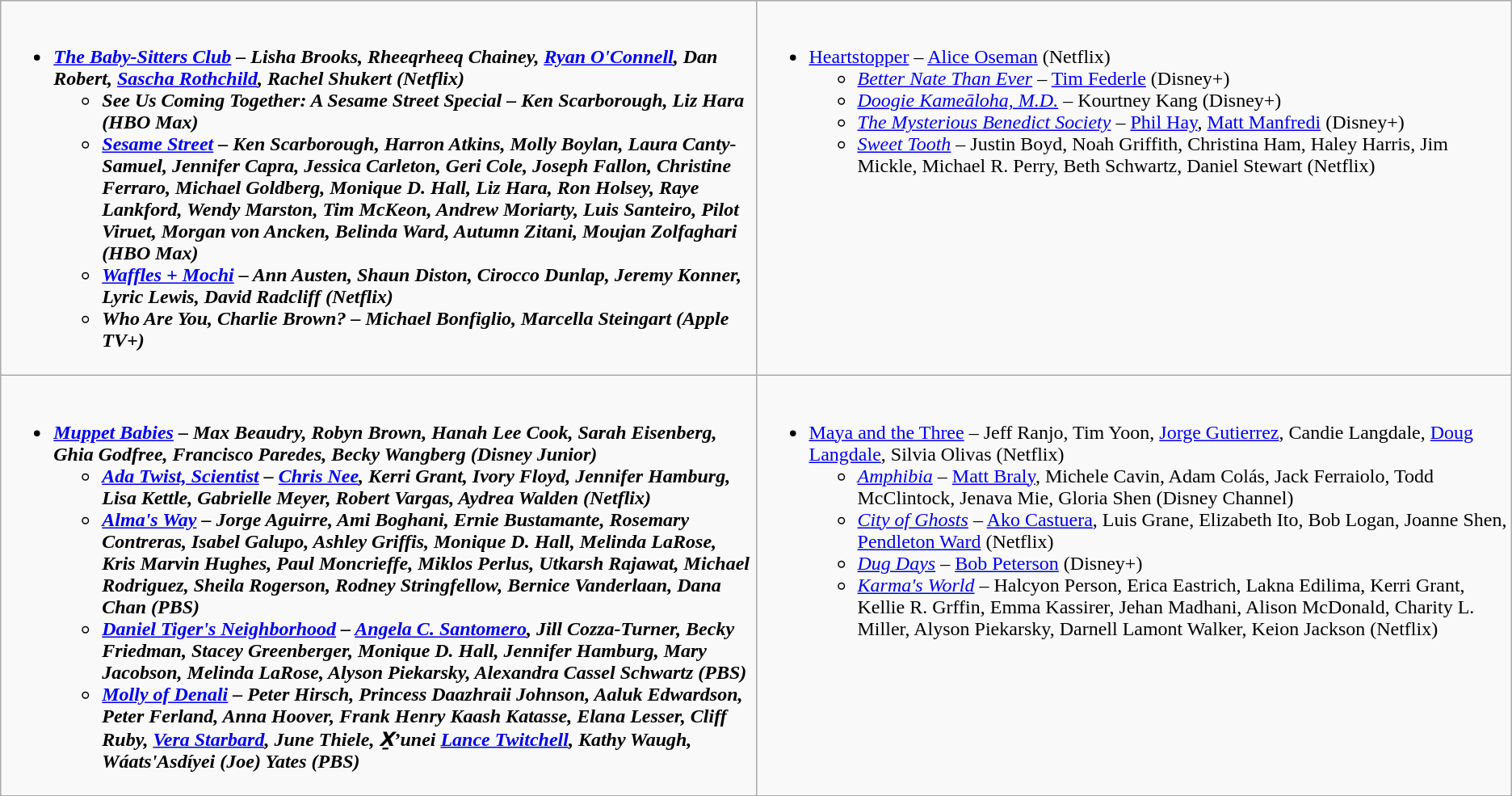<table class=wikitable>
<tr>
<td style="vertical-align:top;" width="50%"><br><ul><li><strong><em><a href='#'>The Baby-Sitters Club</a><em> – Lisha Brooks, Rheeqrheeq Chainey, <a href='#'>Ryan O'Connell</a>, Dan Robert, <a href='#'>Sascha Rothchild</a>, Rachel Shukert (Netflix)<strong><ul><li></em>See Us Coming Together: A Sesame Street Special<em> – Ken Scarborough, Liz Hara (HBO Max)</li><li></em><a href='#'>Sesame Street</a><em> – Ken Scarborough, Harron Atkins, Molly Boylan, Laura Canty-Samuel, Jennifer Capra, Jessica Carleton, Geri Cole, Joseph Fallon, Christine Ferraro, Michael Goldberg, Monique D. Hall, Liz Hara, Ron Holsey, Raye Lankford, Wendy Marston, Tim McKeon, Andrew Moriarty, Luis Santeiro, Pilot Viruet, Morgan von Ancken, Belinda Ward, Autumn Zitani, Moujan Zolfaghari (HBO Max)</li><li></em><a href='#'>Waffles + Mochi</a><em> – Ann Austen, Shaun Diston, Cirocco Dunlap, Jeremy Konner, Lyric Lewis, David Radcliff (Netflix)</li><li></em>Who Are You, Charlie Brown?<em> – Michael Bonfiglio, Marcella Steingart (Apple TV+)</li></ul></li></ul></td>
<td style="vertical-align:top;" width="50%"><br><ul><li></em></strong><a href='#'>Heartstopper</a></em> – <a href='#'>Alice Oseman</a> (Netflix)</strong><ul><li><em><a href='#'>Better Nate Than Ever</a></em> – <a href='#'>Tim Federle</a> (Disney+)</li><li><em><a href='#'>Doogie Kameāloha, M.D.</a></em> – Kourtney Kang (Disney+)</li><li><em><a href='#'>The Mysterious Benedict Society</a></em> – <a href='#'>Phil Hay</a>, <a href='#'>Matt Manfredi</a> (Disney+)</li><li><em><a href='#'>Sweet Tooth</a></em> – Justin Boyd, Noah Griffith, Christina Ham, Haley Harris, Jim Mickle, Michael R. Perry, Beth Schwartz, Daniel Stewart (Netflix)</li></ul></li></ul></td>
</tr>
<tr>
<td style="vertical-align:top;" width="50%"><br><ul><li><strong><em><a href='#'>Muppet Babies</a><em> – Max Beaudry, Robyn Brown, Hanah Lee Cook, Sarah Eisenberg, Ghia Godfree, Francisco Paredes, Becky Wangberg (Disney Junior)<strong><ul><li></em><a href='#'>Ada Twist, Scientist</a><em> – <a href='#'>Chris Nee</a>, Kerri Grant, Ivory Floyd, Jennifer Hamburg, Lisa Kettle, Gabrielle Meyer, Robert Vargas, Aydrea Walden (Netflix)</li><li></em><a href='#'>Alma's Way</a><em> – Jorge Aguirre, Ami Boghani, Ernie Bustamante, Rosemary Contreras, Isabel Galupo, Ashley Griffis, Monique D. Hall, Melinda LaRose, Kris Marvin Hughes, Paul Moncrieffe, Miklos Perlus, Utkarsh Rajawat, Michael Rodriguez, Sheila Rogerson, Rodney Stringfellow, Bernice Vanderlaan, Dana Chan (PBS)</li><li></em><a href='#'>Daniel Tiger's Neighborhood</a><em> – <a href='#'>Angela C. Santomero</a>, Jill Cozza-Turner, Becky Friedman, Stacey Greenberger, Monique D. Hall, Jennifer Hamburg, Mary Jacobson, Melinda LaRose, Alyson Piekarsky, Alexandra Cassel Schwartz (PBS)</li><li></em><a href='#'>Molly of Denali</a><em> – Peter Hirsch, Princess Daazhraii Johnson, Aaluk Edwardson, Peter Ferland, Anna Hoover, Frank Henry Kaash Katasse, Elana Lesser, Cliff Ruby, <a href='#'>Vera Starbard</a>, June Thiele, X̱’unei <a href='#'>Lance Twitchell</a>, Kathy Waugh, Wáats'Asdíyei (Joe) Yates (PBS)</li></ul></li></ul></td>
<td style="vertical-align:top;" width="50%"><br><ul><li></em></strong><a href='#'>Maya and the Three</a></em> – Jeff Ranjo, Tim Yoon, <a href='#'>Jorge Gutierrez</a>, Candie Langdale, <a href='#'>Doug Langdale</a>, Silvia Olivas (Netflix)</strong><ul><li><em><a href='#'>Amphibia</a></em> – <a href='#'>Matt Braly</a>, Michele Cavin, Adam Colás, Jack Ferraiolo, Todd McClintock, Jenava Mie, Gloria Shen (Disney Channel)</li><li><em><a href='#'>City of Ghosts</a></em> – <a href='#'>Ako Castuera</a>, Luis Grane, Elizabeth Ito, Bob Logan, Joanne Shen, <a href='#'>Pendleton Ward</a> (Netflix)</li><li><em><a href='#'>Dug Days</a></em> – <a href='#'>Bob Peterson</a> (Disney+)</li><li><em><a href='#'>Karma's World</a></em> – Halcyon Person, Erica Eastrich, Lakna Edilima, Kerri Grant, Kellie R. Grffin, Emma Kassirer, Jehan Madhani, Alison McDonald, Charity L. Miller, Alyson Piekarsky, Darnell Lamont Walker, Keion Jackson (Netflix)</li></ul></li></ul></td>
</tr>
<tr>
</tr>
</table>
